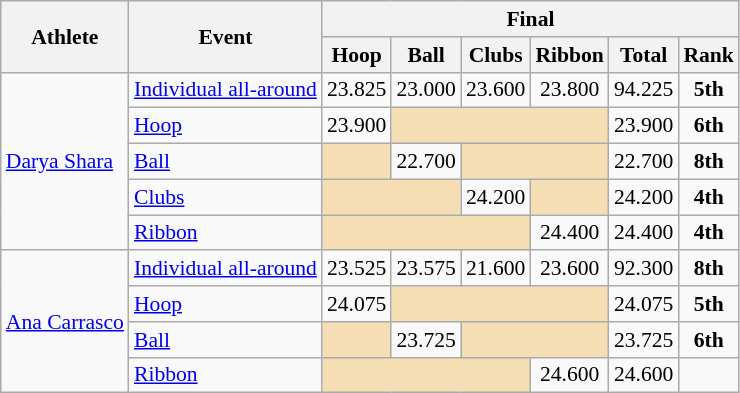<table class="wikitable" border="1" style="font-size:90%">
<tr>
<th rowspan=2>Athlete</th>
<th rowspan=2>Event</th>
<th colspan=6>Final</th>
</tr>
<tr>
<th>Hoop</th>
<th>Ball</th>
<th>Clubs</th>
<th>Ribbon</th>
<th>Total</th>
<th>Rank</th>
</tr>
<tr>
<td rowspan=5><a href='#'>Darya Shara</a></td>
<td><a href='#'>Individual all-around</a></td>
<td align=center>23.825</td>
<td align=center>23.000</td>
<td align=center>23.600</td>
<td align=center>23.800</td>
<td align=center>94.225</td>
<td align=center><strong>5th</strong></td>
</tr>
<tr>
<td><a href='#'>Hoop</a></td>
<td align=center>23.900</td>
<td colspan=3 bgcolor=wheat></td>
<td align=center>23.900</td>
<td align=center><strong>6th</strong></td>
</tr>
<tr>
<td><a href='#'>Ball</a></td>
<td bgcolor=wheat></td>
<td align=center>22.700</td>
<td colspan=2 bgcolor=wheat></td>
<td align=center>22.700</td>
<td align=center><strong>8th</strong></td>
</tr>
<tr>
<td><a href='#'>Clubs</a></td>
<td colspan=2 bgcolor=wheat></td>
<td align=center>24.200</td>
<td bgcolor=wheat></td>
<td align=center>24.200</td>
<td align=center><strong>4th</strong></td>
</tr>
<tr>
<td><a href='#'>Ribbon</a></td>
<td colspan=3 bgcolor=wheat></td>
<td align=center>24.400</td>
<td align=center>24.400</td>
<td align=center><strong>4th</strong></td>
</tr>
<tr>
<td rowspan=4><a href='#'>Ana Carrasco</a></td>
<td><a href='#'>Individual all-around</a></td>
<td align=center>23.525</td>
<td align=center>23.575</td>
<td align=center>21.600</td>
<td align=center>23.600</td>
<td align=center>92.300</td>
<td align=center><strong>8th</strong></td>
</tr>
<tr>
<td><a href='#'>Hoop</a></td>
<td align=center>24.075</td>
<td colspan=3 bgcolor=wheat></td>
<td align=center>24.075</td>
<td align=center><strong>5th</strong></td>
</tr>
<tr>
<td><a href='#'>Ball</a></td>
<td bgcolor=wheat></td>
<td align=center>23.725</td>
<td colspan=2 bgcolor=wheat></td>
<td align=center>23.725</td>
<td align=center><strong>6th</strong></td>
</tr>
<tr>
<td><a href='#'>Ribbon</a></td>
<td colspan=3 bgcolor=wheat></td>
<td align=center>24.600</td>
<td align=center>24.600</td>
<td align=center></td>
</tr>
</table>
